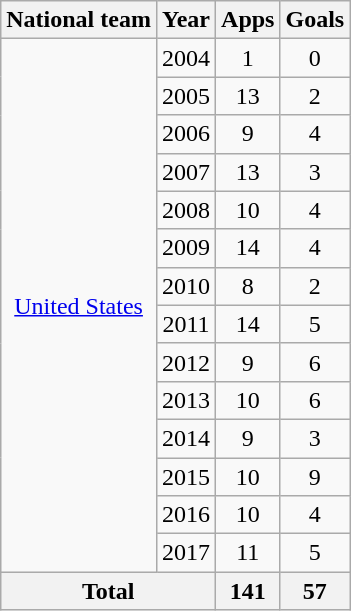<table class="wikitable" style="text-align:center">
<tr>
<th>National team</th>
<th>Year</th>
<th>Apps</th>
<th>Goals</th>
</tr>
<tr>
<td rowspan="14"><a href='#'>United States</a></td>
<td>2004</td>
<td>1</td>
<td>0</td>
</tr>
<tr>
<td>2005</td>
<td>13</td>
<td>2</td>
</tr>
<tr>
<td>2006</td>
<td>9</td>
<td>4</td>
</tr>
<tr>
<td>2007</td>
<td>13</td>
<td>3</td>
</tr>
<tr>
<td>2008</td>
<td>10</td>
<td>4</td>
</tr>
<tr>
<td>2009</td>
<td>14</td>
<td>4</td>
</tr>
<tr>
<td>2010</td>
<td>8</td>
<td>2</td>
</tr>
<tr>
<td>2011</td>
<td>14</td>
<td>5</td>
</tr>
<tr>
<td>2012</td>
<td>9</td>
<td>6</td>
</tr>
<tr>
<td>2013</td>
<td>10</td>
<td>6</td>
</tr>
<tr>
<td>2014</td>
<td>9</td>
<td>3</td>
</tr>
<tr>
<td>2015</td>
<td>10</td>
<td>9</td>
</tr>
<tr>
<td>2016</td>
<td>10</td>
<td>4</td>
</tr>
<tr>
<td>2017</td>
<td>11</td>
<td>5</td>
</tr>
<tr>
<th colspan="2">Total</th>
<th>141</th>
<th>57</th>
</tr>
</table>
